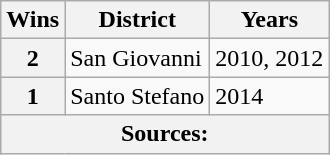<table class="wikitable">
<tr>
<th>Wins</th>
<th>District</th>
<th>Years</th>
</tr>
<tr>
<th>2</th>
<td> San Giovanni</td>
<td>2010, 2012</td>
</tr>
<tr>
<th>1</th>
<td> Santo Stefano</td>
<td>2014</td>
</tr>
<tr>
<th colspan="3">Sources:</th>
</tr>
</table>
